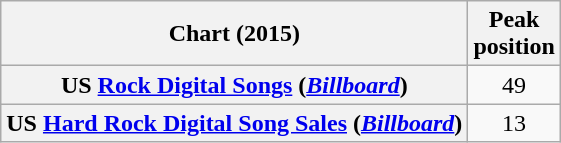<table class="wikitable sortable plainrowheaders" style="text-align:center">
<tr>
<th scope="col">Chart (2015)</th>
<th scope="col">Peak<br>position</th>
</tr>
<tr>
<th scope="row">US <a href='#'>Rock Digital Songs</a> (<a href='#'><em>Billboard</em></a>)</th>
<td>49</td>
</tr>
<tr>
<th scope="row">US <a href='#'>Hard Rock Digital Song Sales</a> (<a href='#'><em>Billboard</em></a>)</th>
<td>13</td>
</tr>
</table>
